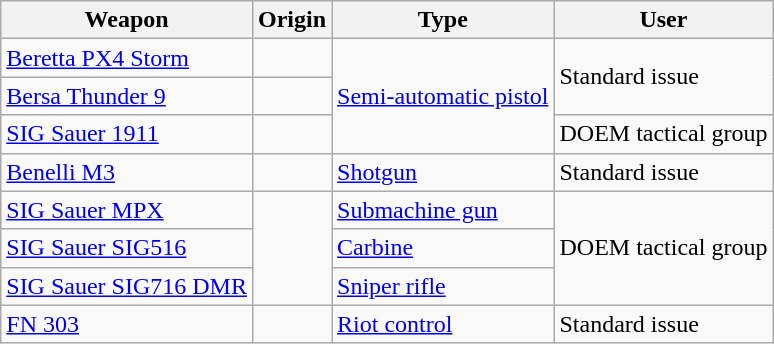<table class="wikitable">
<tr>
<th>Weapon</th>
<th>Origin</th>
<th>Type</th>
<th>User</th>
</tr>
<tr>
<td><a href='#'>Beretta PX4 Storm</a></td>
<td></td>
<td rowspan="3"><a href='#'>Semi-automatic pistol</a></td>
<td rowspan="2">Standard issue</td>
</tr>
<tr>
<td><a href='#'>Bersa Thunder 9</a></td>
<td></td>
</tr>
<tr>
<td><a href='#'>SIG Sauer 1911</a></td>
<td></td>
<td>DOEM tactical group</td>
</tr>
<tr>
<td><a href='#'>Benelli M3</a></td>
<td></td>
<td><a href='#'>Shotgun</a></td>
<td>Standard issue</td>
</tr>
<tr>
<td><a href='#'>SIG Sauer MPX</a></td>
<td rowspan="3"></td>
<td><a href='#'>Submachine gun</a></td>
<td rowspan="3">DOEM tactical group</td>
</tr>
<tr>
<td><a href='#'>SIG Sauer SIG516</a></td>
<td><a href='#'>Carbine</a></td>
</tr>
<tr>
<td><a href='#'>SIG Sauer SIG716 DMR</a></td>
<td><a href='#'>Sniper rifle</a></td>
</tr>
<tr>
<td><a href='#'>FN 303</a></td>
<td></td>
<td><a href='#'>Riot control</a></td>
<td>Standard issue</td>
</tr>
</table>
